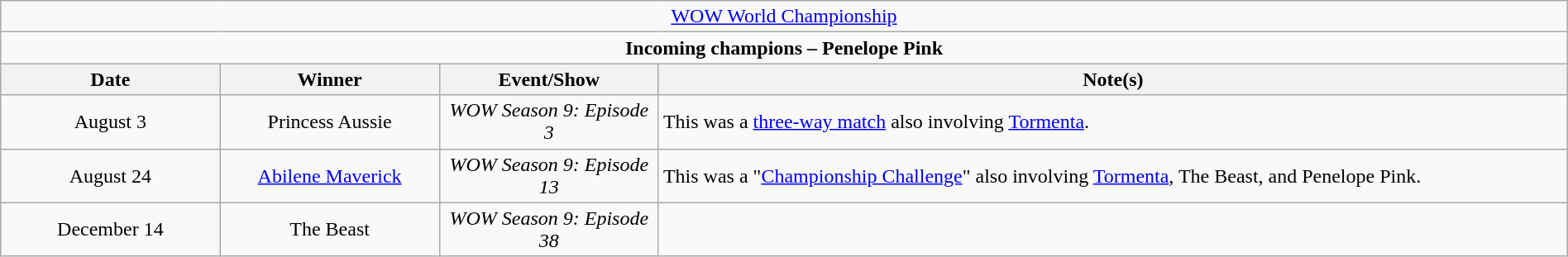<table class="wikitable" style="text-align:center; width:100%;">
<tr>
<td colspan="5" style="text-align: center;"><a href='#'>WOW World Championship</a></td>
</tr>
<tr>
<td colspan="5" style="text-align: center;"><strong>Incoming champions – Penelope Pink</strong></td>
</tr>
<tr>
<th width=14%>Date</th>
<th width=14%>Winner</th>
<th width=14%>Event/Show</th>
<th width=58%>Note(s)</th>
</tr>
<tr>
<td>August 3<br></td>
<td>Princess Aussie</td>
<td><em>WOW Season 9: Episode 3</em></td>
<td align=left>This was a <a href='#'>three-way match</a> also involving <a href='#'>Tormenta</a>.</td>
</tr>
<tr>
<td>August 24<br></td>
<td><a href='#'>Abilene Maverick</a></td>
<td><em>WOW Season 9: Episode 13</em></td>
<td align=left>This was a "<a href='#'>Championship Challenge</a>" also involving <a href='#'>Tormenta</a>, The Beast, and Penelope Pink.</td>
</tr>
<tr>
<td>December 14<br></td>
<td>The Beast</td>
<td><em>WOW Season 9: Episode 38</em></td>
<td></td>
</tr>
</table>
